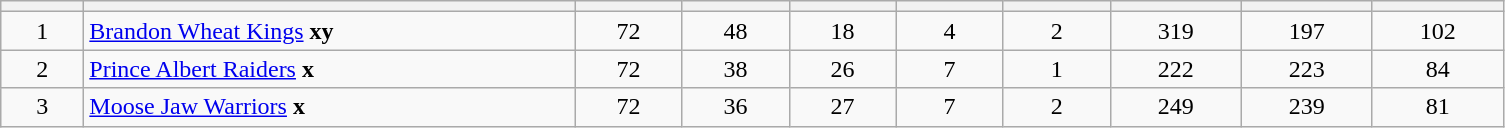<table class="wikitable sortable">
<tr>
<th style="width:3em"></th>
<th style="width:20em;" class="unsortable"></th>
<th style="width:4em;" class="unsortable"></th>
<th style="width:4em;"></th>
<th style="width:4em;"></th>
<th style="width:4em;"></th>
<th style="width:4em;"></th>
<th style="width:5em;"></th>
<th style="width:5em;"></th>
<th style="width:5em;"></th>
</tr>
<tr style="font-weight: ; text-align: center;">
<td>1</td>
<td style="text-align:left;"><a href='#'>Brandon Wheat Kings</a> <strong>xy</strong></td>
<td>72</td>
<td>48</td>
<td>18</td>
<td>4</td>
<td>2</td>
<td>319</td>
<td>197</td>
<td>102</td>
</tr>
<tr style="font-weight: ; text-align: center;">
<td>2</td>
<td style="text-align:left;"><a href='#'>Prince Albert Raiders</a> <strong>x</strong></td>
<td>72</td>
<td>38</td>
<td>26</td>
<td>7</td>
<td>1</td>
<td>222</td>
<td>223</td>
<td>84</td>
</tr>
<tr style="font-weight: ; text-align: center;">
<td>3</td>
<td style="text-align:left;"><a href='#'>Moose Jaw Warriors</a> <strong>x</strong></td>
<td>72</td>
<td>36</td>
<td>27</td>
<td>7</td>
<td>2</td>
<td>249</td>
<td>239</td>
<td>81</td>
</tr>
</table>
